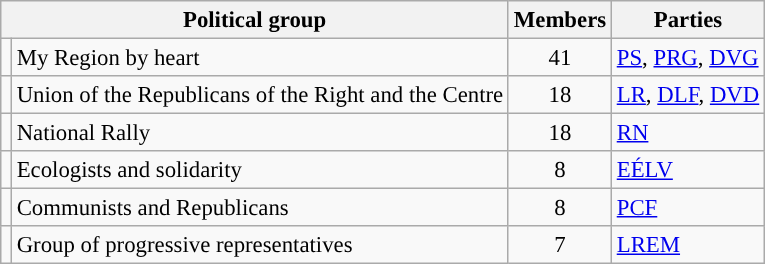<table class="wikitable" style="font-size:95%;">
<tr>
<th colspan="2">Political group</th>
<th>Members</th>
<th>Parties</th>
</tr>
<tr>
<td style="background:"></td>
<td>My Region by heart</td>
<td style="text-align:center;">41</td>
<td><a href='#'>PS</a>, <a href='#'>PRG</a>, <a href='#'>DVG</a></td>
</tr>
<tr>
<td style="background:"></td>
<td>Union of the Republicans of the Right and the Centre</td>
<td style="text-align:center;">18</td>
<td><a href='#'>LR</a>, <a href='#'>DLF</a>, <a href='#'>DVD</a></td>
</tr>
<tr>
<td style="background:"></td>
<td>National Rally</td>
<td style="text-align:center;">18</td>
<td><a href='#'>RN</a></td>
</tr>
<tr>
<td style="background:"></td>
<td>Ecologists and solidarity</td>
<td style="text-align:center;">8</td>
<td><a href='#'>EÉLV</a></td>
</tr>
<tr>
<td style="background:"></td>
<td>Communists and Republicans</td>
<td style="text-align:center;">8</td>
<td><a href='#'>PCF</a></td>
</tr>
<tr>
<td style="background:"></td>
<td>Group of progressive representatives</td>
<td style="text-align:center;">7</td>
<td><a href='#'>LREM</a></td>
</tr>
</table>
